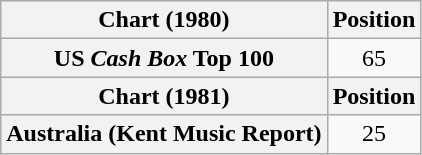<table class="wikitable plainrowheaders" style="text-align:center">
<tr>
<th>Chart (1980)</th>
<th>Position</th>
</tr>
<tr>
<th scope="row">US <em>Cash Box</em> Top 100</th>
<td>65</td>
</tr>
<tr>
<th>Chart (1981)</th>
<th>Position</th>
</tr>
<tr>
<th scope="row">Australia (Kent Music Report)</th>
<td>25</td>
</tr>
</table>
